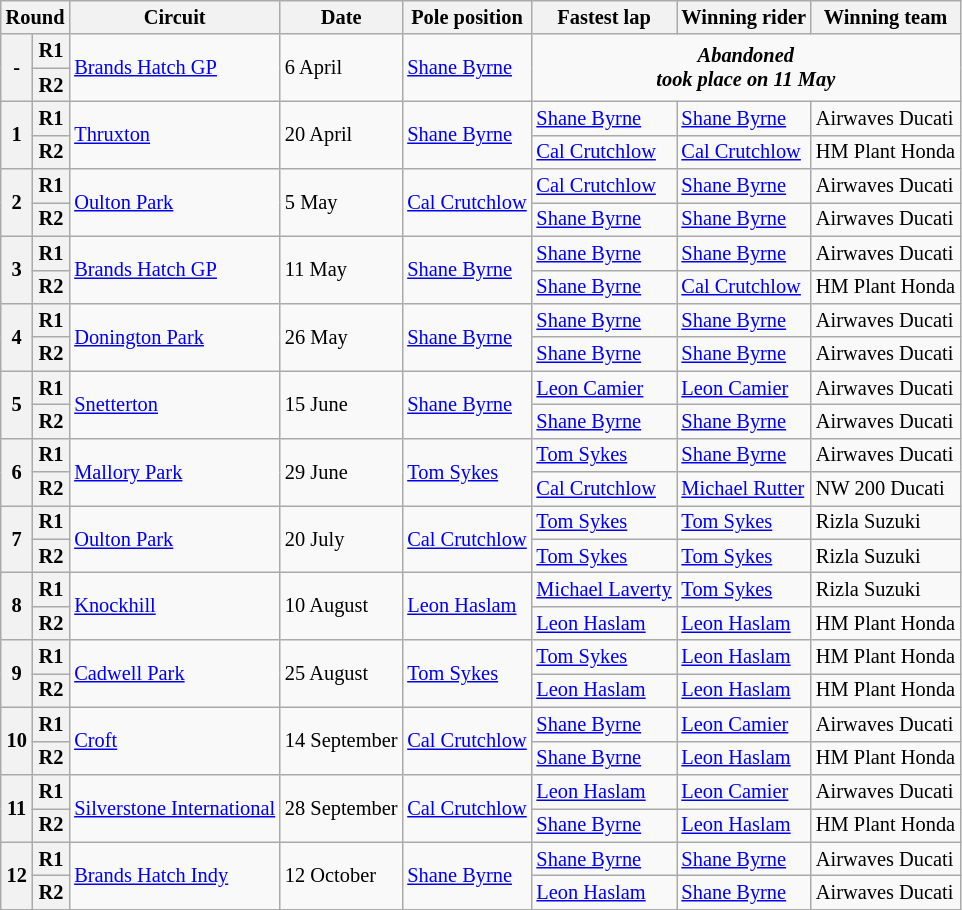<table class="wikitable" style="font-size: 85%">
<tr>
<th colspan=2>Round</th>
<th>Circuit</th>
<th>Date</th>
<th>Pole position</th>
<th>Fastest lap</th>
<th>Winning rider</th>
<th>Winning team</th>
</tr>
<tr>
<th rowspan=2>-</th>
<th>R1</th>
<td rowspan=2><a href='#'>Brands Hatch GP</a></td>
<td rowspan=2>6 April</td>
<td rowspan=2><a href='#'>Shane Byrne</a></td>
<td rowspan="2" colspan="4" style="text-align:center;"><strong><em>Abandoned<em><br>took place on 11 May<strong></td>
</tr>
<tr>
<th>R2</th>
</tr>
<tr>
<th rowspan=2>1</th>
<th>R1</th>
<td rowspan=2><a href='#'>Thruxton</a></td>
<td rowspan=2>20 April</td>
<td rowspan=2><a href='#'>Shane Byrne</a></td>
<td><a href='#'>Shane Byrne</a></td>
<td><a href='#'>Shane Byrne</a></td>
<td>Airwaves Ducati</td>
</tr>
<tr>
<th>R2</th>
<td><a href='#'>Cal Crutchlow</a></td>
<td><a href='#'>Cal Crutchlow</a></td>
<td>HM Plant Honda</td>
</tr>
<tr>
<th rowspan=2>2</th>
<th>R1</th>
<td rowspan=2> <a href='#'>Oulton Park</a></td>
<td rowspan=2>5 May</td>
<td rowspan=2><a href='#'>Cal Crutchlow</a></td>
<td><a href='#'>Cal Crutchlow</a></td>
<td><a href='#'>Shane Byrne</a></td>
<td>Airwaves Ducati</td>
</tr>
<tr>
<th>R2</th>
<td><a href='#'>Shane Byrne</a></td>
<td><a href='#'>Shane Byrne</a></td>
<td>Airwaves Ducati</td>
</tr>
<tr>
<th rowspan=2>3</th>
<th>R1</th>
<td rowspan=2><a href='#'>Brands Hatch GP</a></td>
<td rowspan=2>11 May</td>
<td rowspan=2><a href='#'>Shane Byrne</a></td>
<td><a href='#'>Shane Byrne</a></td>
<td><a href='#'>Shane Byrne</a></td>
<td>Airwaves Ducati</td>
</tr>
<tr>
<th>R2</th>
<td><a href='#'>Shane Byrne</a></td>
<td><a href='#'>Cal Crutchlow</a></td>
<td>HM Plant Honda</td>
</tr>
<tr>
<th rowspan=2>4</th>
<th>R1</th>
<td rowspan=2><a href='#'>Donington Park</a></td>
<td rowspan=2>26 May</td>
<td rowspan=2><a href='#'>Shane Byrne</a></td>
<td><a href='#'>Shane Byrne</a></td>
<td><a href='#'>Shane Byrne</a></td>
<td>Airwaves Ducati</td>
</tr>
<tr>
<th>R2</th>
<td><a href='#'>Shane Byrne</a></td>
<td><a href='#'>Shane Byrne</a></td>
<td>Airwaves Ducati</td>
</tr>
<tr>
<th rowspan=2>5</th>
<th>R1</th>
<td rowspan=2> <a href='#'>Snetterton</a></td>
<td rowspan=2>15 June</td>
<td rowspan=2><a href='#'>Shane Byrne</a></td>
<td><a href='#'>Leon Camier</a></td>
<td><a href='#'>Leon Camier</a></td>
<td>Airwaves Ducati</td>
</tr>
<tr>
<th>R2</th>
<td><a href='#'>Shane Byrne</a></td>
<td><a href='#'>Shane Byrne</a></td>
<td>Airwaves Ducati</td>
</tr>
<tr>
<th rowspan=2>6</th>
<th>R1</th>
<td rowspan=2><a href='#'>Mallory Park</a></td>
<td rowspan=2>29 June</td>
<td rowspan=2><a href='#'>Tom Sykes</a></td>
<td><a href='#'>Tom Sykes</a></td>
<td><a href='#'>Shane Byrne</a></td>
<td>Airwaves Ducati</td>
</tr>
<tr>
<th>R2</th>
<td><a href='#'>Cal Crutchlow</a></td>
<td><a href='#'>Michael Rutter</a></td>
<td>NW 200 Ducati</td>
</tr>
<tr>
<th rowspan=2>7</th>
<th>R1</th>
<td rowspan=2><a href='#'>Oulton Park</a></td>
<td rowspan=2>20 July</td>
<td rowspan=2><a href='#'>Cal Crutchlow</a></td>
<td><a href='#'>Tom Sykes</a></td>
<td><a href='#'>Tom Sykes</a></td>
<td>Rizla Suzuki</td>
</tr>
<tr>
<th>R2</th>
<td><a href='#'>Tom Sykes</a></td>
<td><a href='#'>Tom Sykes</a></td>
<td>Rizla Suzuki</td>
</tr>
<tr>
<th rowspan=2>8</th>
<th>R1</th>
<td rowspan=2><a href='#'>Knockhill</a></td>
<td rowspan=2>10 August</td>
<td rowspan=2><a href='#'>Leon Haslam</a></td>
<td><a href='#'>Michael Laverty</a></td>
<td><a href='#'>Tom Sykes</a></td>
<td>Rizla Suzuki</td>
</tr>
<tr>
<th>R2</th>
<td><a href='#'>Leon Haslam</a></td>
<td><a href='#'>Leon Haslam</a></td>
<td>HM Plant Honda</td>
</tr>
<tr>
<th rowspan=2>9</th>
<th>R1</th>
<td rowspan=2> <a href='#'>Cadwell Park</a></td>
<td rowspan=2>25 August</td>
<td rowspan=2><a href='#'>Tom Sykes</a></td>
<td><a href='#'>Tom Sykes</a></td>
<td><a href='#'>Leon Haslam</a></td>
<td>HM Plant Honda</td>
</tr>
<tr>
<th>R2</th>
<td><a href='#'>Leon Haslam</a></td>
<td><a href='#'>Leon Haslam</a></td>
<td>HM Plant Honda</td>
</tr>
<tr>
<th rowspan=2>10</th>
<th>R1</th>
<td rowspan=2> <a href='#'>Croft</a></td>
<td rowspan=2>14 September</td>
<td rowspan=2><a href='#'>Cal Crutchlow</a></td>
<td><a href='#'>Shane Byrne</a></td>
<td><a href='#'>Leon Camier</a></td>
<td>Airwaves Ducati</td>
</tr>
<tr>
<th>R2</th>
<td><a href='#'>Shane Byrne</a></td>
<td><a href='#'>Leon Haslam</a></td>
<td>HM Plant Honda</td>
</tr>
<tr>
<th rowspan=2>11</th>
<th>R1</th>
<td rowspan=2> <a href='#'>Silverstone International</a></td>
<td rowspan=2>28 September</td>
<td rowspan=2><a href='#'>Cal Crutchlow</a></td>
<td><a href='#'>Leon Haslam</a></td>
<td><a href='#'>Leon Camier</a></td>
<td>Airwaves Ducati</td>
</tr>
<tr>
<th>R2</th>
<td><a href='#'>Shane Byrne</a></td>
<td><a href='#'>Leon Haslam</a></td>
<td>HM Plant Honda</td>
</tr>
<tr>
<th rowspan=2>12</th>
<th>R1</th>
<td rowspan=2><a href='#'>Brands Hatch Indy</a></td>
<td rowspan=2>12 October</td>
<td rowspan=2><a href='#'>Shane Byrne</a></td>
<td><a href='#'>Shane Byrne</a></td>
<td><a href='#'>Shane Byrne</a></td>
<td>Airwaves Ducati</td>
</tr>
<tr>
<th>R2</th>
<td><a href='#'>Leon Haslam</a></td>
<td><a href='#'>Shane Byrne</a></td>
<td>Airwaves Ducati</td>
</tr>
</table>
